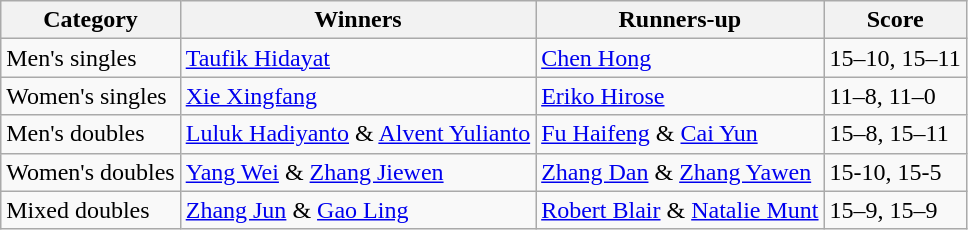<table class=wikitable>
<tr>
<th>Category</th>
<th>Winners</th>
<th>Runners-up</th>
<th>Score</th>
</tr>
<tr>
<td>Men's singles</td>
<td> <a href='#'>Taufik Hidayat</a></td>
<td> <a href='#'>Chen Hong</a></td>
<td>15–10, 15–11</td>
</tr>
<tr>
<td>Women's singles</td>
<td> <a href='#'>Xie Xingfang</a></td>
<td> <a href='#'>Eriko Hirose</a></td>
<td>11–8, 11–0</td>
</tr>
<tr>
<td>Men's doubles</td>
<td> <a href='#'>Luluk Hadiyanto</a> & <a href='#'>Alvent Yulianto</a></td>
<td> <a href='#'>Fu Haifeng</a> & <a href='#'>Cai Yun</a></td>
<td>15–8, 15–11</td>
</tr>
<tr>
<td>Women's doubles</td>
<td> <a href='#'>Yang Wei</a> & <a href='#'>Zhang Jiewen</a></td>
<td> <a href='#'>Zhang Dan</a> & <a href='#'>Zhang Yawen</a></td>
<td>15-10, 15-5</td>
</tr>
<tr>
<td>Mixed doubles</td>
<td> <a href='#'>Zhang Jun</a> & <a href='#'>Gao Ling</a></td>
<td> <a href='#'>Robert Blair</a> & <a href='#'>Natalie Munt</a></td>
<td>15–9, 15–9</td>
</tr>
</table>
